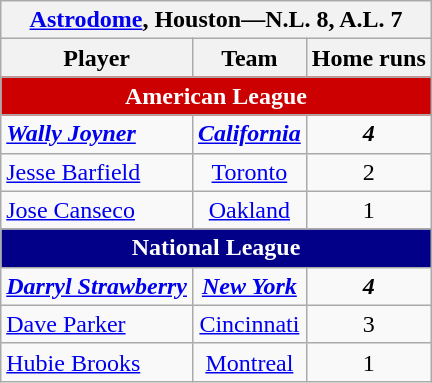<table class="wikitable" style="text-align:right;">
<tr>
<th colspan="3"><a href='#'>Astrodome</a>, Houston—N.L. 8, A.L. 7</th>
</tr>
<tr>
<th>Player</th>
<th>Team</th>
<th>Home runs</th>
</tr>
<tr>
<th colspan="3" style="text-align:center; background:#CC0001; color:#FFFFFF;">American League</th>
</tr>
<tr>
<td align="left"><strong><em><a href='#'>Wally Joyner</a></em></strong></td>
<td style="text-align:center;"><strong><em><a href='#'>California</a></em></strong></td>
<td style="text-align:center;"><strong><em>4</em></strong></td>
</tr>
<tr>
<td align="left"><a href='#'>Jesse Barfield</a></td>
<td style="text-align:center;"><a href='#'>Toronto</a></td>
<td style="text-align:center;">2</td>
</tr>
<tr>
<td align="left"><a href='#'>Jose Canseco</a></td>
<td style="text-align:center;"><a href='#'>Oakland</a></td>
<td style="text-align:center;">1</td>
</tr>
<tr>
<th colspan="3" style="text-align:center; background:#020088; color:#FFFFFF;">National League</th>
</tr>
<tr>
<td align="left"><strong><em><a href='#'>Darryl Strawberry</a></em></strong></td>
<td style="text-align:center;"><strong><em><a href='#'>New York</a></em></strong></td>
<td style="text-align:center;"><strong><em>4</em></strong></td>
</tr>
<tr>
<td align="left"><a href='#'>Dave Parker</a></td>
<td style="text-align:center;"><a href='#'>Cincinnati</a></td>
<td style="text-align:center;">3</td>
</tr>
<tr>
<td align="left"><a href='#'>Hubie Brooks</a></td>
<td style="text-align:center;"><a href='#'>Montreal</a></td>
<td style="text-align:center;">1</td>
</tr>
</table>
